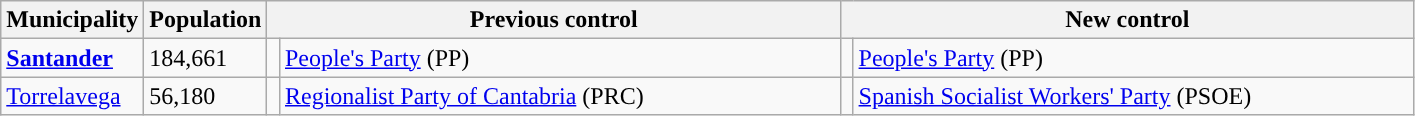<table class="wikitable sortable">
<tr>
<th>Municipality</th>
<th>Population</th>
<th colspan="2" style="width:375px;">Previous control</th>
<th colspan="2" style="width:375px;">New control</th>
</tr>
<tr>
<td><strong><a href='#'>Santander</a></strong></td>
<td>184,661</td>
<td width="1" style="color:inherit;background:"></td>
<td><a href='#'>People's Party</a> (PP)</td>
<td width="1" style="color:inherit;background:"></td>
<td><a href='#'>People's Party</a> (PP)</td>
</tr>
<tr>
<td><a href='#'>Torrelavega</a></td>
<td>56,180</td>
<td style="color:inherit;background:"></td>
<td><a href='#'>Regionalist Party of Cantabria</a> (PRC)</td>
<td style="color:inherit;background:"></td>
<td><a href='#'>Spanish Socialist Workers' Party</a> (PSOE)</td>
</tr>
</table>
